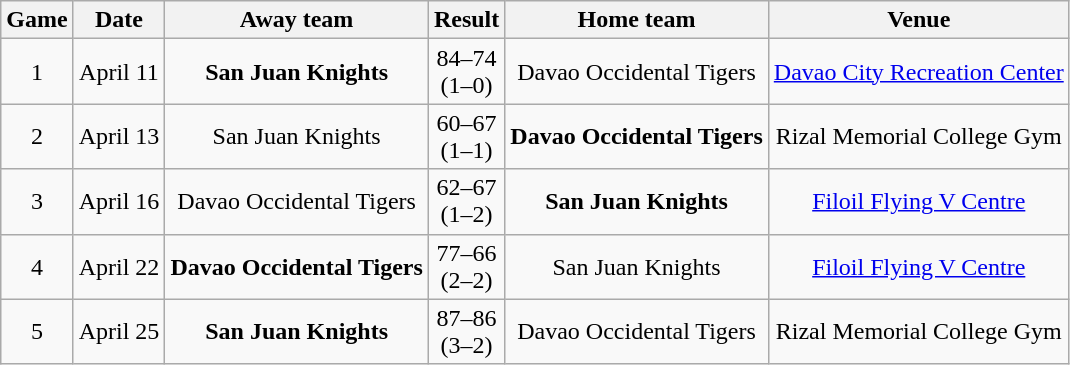<table class="wikitable" style="text-align:center">
<tr>
<th>Game</th>
<th>Date</th>
<th>Away team</th>
<th>Result</th>
<th>Home team</th>
<th>Venue</th>
</tr>
<tr>
<td>1</td>
<td>April 11</td>
<td><strong>San Juan Knights</strong></td>
<td>84–74 <br> (1–0)</td>
<td>Davao Occidental Tigers</td>
<td><a href='#'>Davao City Recreation Center</a></td>
</tr>
<tr>
<td>2</td>
<td>April 13</td>
<td>San Juan Knights</td>
<td>60–67 <br> (1–1)</td>
<td><strong>Davao Occidental Tigers</strong></td>
<td>Rizal Memorial College Gym</td>
</tr>
<tr>
<td>3</td>
<td>April 16</td>
<td>Davao Occidental Tigers</td>
<td>62–67 <br> (1–2)</td>
<td><strong>San Juan Knights</strong></td>
<td><a href='#'>Filoil Flying V Centre</a></td>
</tr>
<tr>
<td>4</td>
<td>April 22</td>
<td><strong>Davao Occidental Tigers</strong></td>
<td>77–66 <br> (2–2)</td>
<td>San Juan Knights</td>
<td><a href='#'>Filoil Flying V Centre</a></td>
</tr>
<tr>
<td>5</td>
<td>April 25</td>
<td><strong>San Juan Knights</strong></td>
<td>87–86 <br> (3–2)</td>
<td>Davao Occidental Tigers</td>
<td>Rizal Memorial College Gym</td>
</tr>
</table>
